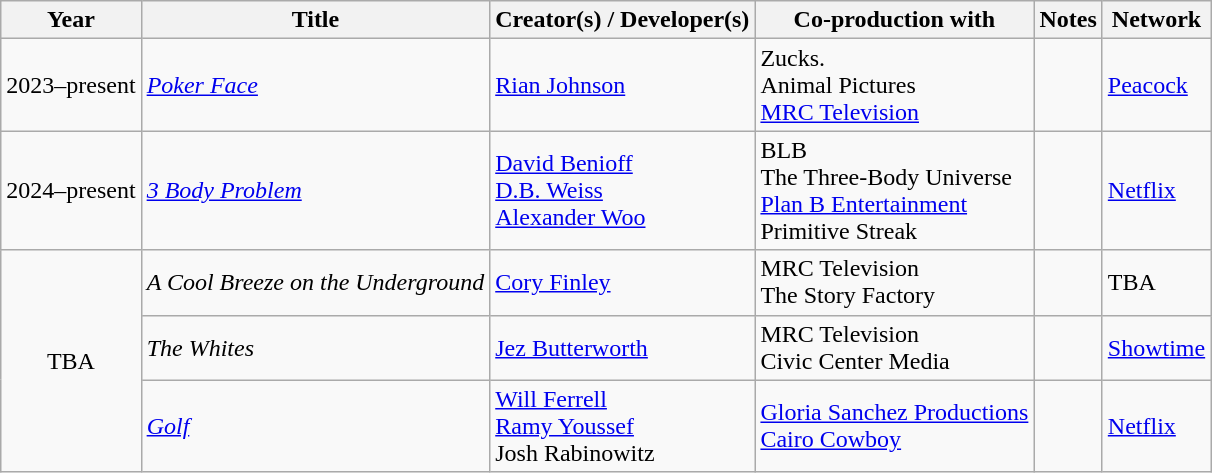<table class="wikitable sortable">
<tr>
<th>Year</th>
<th>Title</th>
<th>Creator(s) / Developer(s)</th>
<th>Co-production with</th>
<th>Notes</th>
<th>Network</th>
</tr>
<tr>
<td style="text-align:center;">2023–present</td>
<td><em><a href='#'>Poker Face</a></em></td>
<td><a href='#'>Rian Johnson</a></td>
<td>Zucks.<br>Animal Pictures<br><a href='#'>MRC Television</a></td>
<td></td>
<td><a href='#'>Peacock</a></td>
</tr>
<tr>
<td style="text-align:center;">2024–present</td>
<td><em><a href='#'>3 Body Problem</a></em></td>
<td><a href='#'>David Benioff</a><br><a href='#'>D.B. Weiss</a><br><a href='#'>Alexander Woo</a></td>
<td>BLB<br>The Three-Body Universe<br><a href='#'>Plan B Entertainment</a><br>Primitive Streak</td>
<td></td>
<td><a href='#'>Netflix</a></td>
</tr>
<tr>
<td style="text-align:center;" rowspan="3">TBA</td>
<td><em>A Cool Breeze on the Underground</em></td>
<td><a href='#'>Cory Finley</a></td>
<td>MRC Television<br>The Story Factory</td>
<td></td>
<td>TBA</td>
</tr>
<tr>
<td><em>The Whites</em></td>
<td><a href='#'>Jez Butterworth</a></td>
<td>MRC Television<br> Civic Center Media</td>
<td></td>
<td><a href='#'>Showtime</a></td>
</tr>
<tr>
<td><em><a href='#'>Golf</a></em></td>
<td><a href='#'>Will Ferrell</a><br><a href='#'>Ramy Youssef</a><br>Josh Rabinowitz</td>
<td><a href='#'>Gloria Sanchez Productions</a><br><a href='#'>Cairo Cowboy</a></td>
<td></td>
<td><a href='#'>Netflix</a></td>
</tr>
</table>
